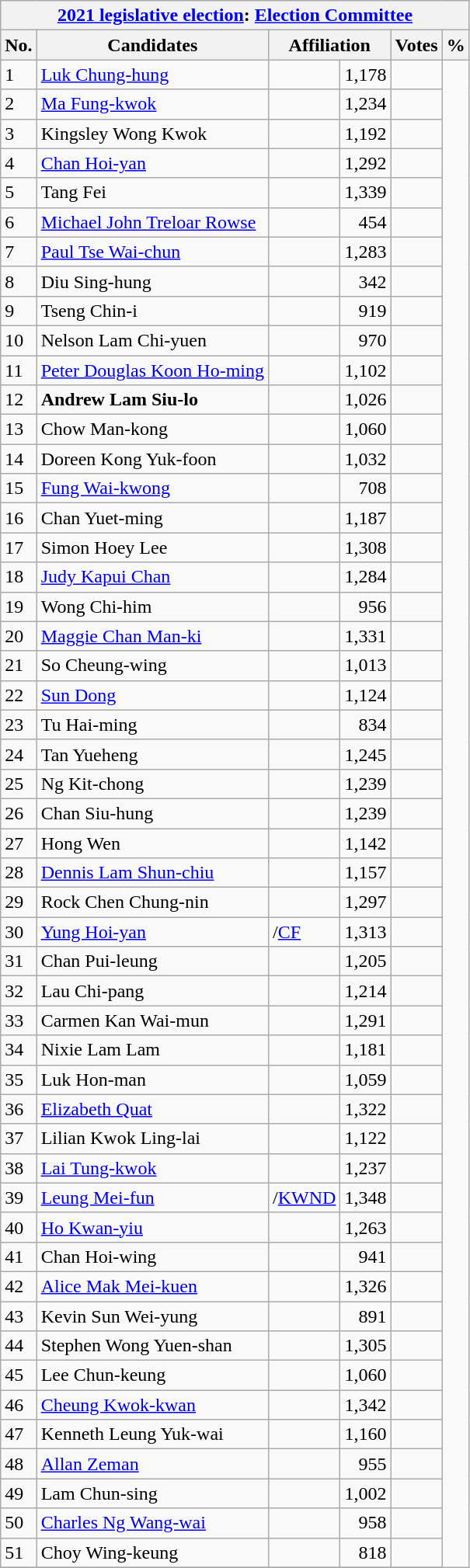<table class="wikitable sortable">
<tr>
<td colspan="6" style="background-color:#f2f2f2;margin-bottom:-1px;border:1px solid #aaa;padding:.2em .4em;margin-left:auto;margin-right:auto;text-align:center"><strong><a href='#'>2021 legislative election</a>: <a href='#'>Election Committee</a></strong></td>
</tr>
<tr>
<th>No.</th>
<th colspan=1>Candidates</th>
<th colspan=2>Affiliation</th>
<th>Votes</th>
<th>%</th>
</tr>
<tr>
<td>1</td>
<td><a href='#'>Luk Chung-hung</a></td>
<td></td>
<td align=right>1,178</td>
<td align=right></td>
</tr>
<tr>
<td>2</td>
<td><a href='#'>Ma Fung-kwok</a></td>
<td></td>
<td align=right>1,234</td>
<td align=right></td>
</tr>
<tr>
<td>3</td>
<td>Kingsley Wong Kwok</td>
<td></td>
<td align=right>1,192</td>
<td align=right></td>
</tr>
<tr>
<td>4</td>
<td><a href='#'>Chan Hoi-yan</a></td>
<td></td>
<td align=right>1,292</td>
<td align=right></td>
</tr>
<tr>
<td>5</td>
<td>Tang Fei</td>
<td></td>
<td align=right>1,339</td>
<td align=right></td>
</tr>
<tr>
<td>6</td>
<td><a href='#'>Michael John Treloar Rowse</a></td>
<td></td>
<td align=right>454</td>
<td align=right></td>
</tr>
<tr>
<td>7</td>
<td><a href='#'>Paul Tse Wai-chun</a></td>
<td></td>
<td align=right>1,283</td>
<td align=right></td>
</tr>
<tr>
<td>8</td>
<td>Diu Sing-hung</td>
<td></td>
<td align=right>342</td>
<td align=right></td>
</tr>
<tr>
<td>9</td>
<td>Tseng Chin-i</td>
<td></td>
<td align=right>919</td>
<td align=right></td>
</tr>
<tr>
<td>10</td>
<td>Nelson Lam Chi-yuen</td>
<td></td>
<td align=right>970</td>
<td align=right></td>
</tr>
<tr>
<td>11</td>
<td><a href='#'>Peter Douglas Koon Ho-ming</a></td>
<td></td>
<td align=right>1,102</td>
<td align=right></td>
</tr>
<tr>
<td>12</td>
<td><strong>Andrew Lam Siu-lo</strong></td>
<td></td>
<td align=right>1,026</td>
<td align=right></td>
</tr>
<tr>
<td>13</td>
<td>Chow Man-kong</td>
<td></td>
<td align=right>1,060</td>
<td align=right></td>
</tr>
<tr>
<td>14</td>
<td>Doreen Kong Yuk-foon</td>
<td></td>
<td align=right>1,032</td>
<td align=right></td>
</tr>
<tr>
<td>15</td>
<td><a href='#'>Fung Wai-kwong</a></td>
<td></td>
<td align="right">708</td>
<td align="right"></td>
</tr>
<tr>
<td>16</td>
<td>Chan Yuet-ming</td>
<td></td>
<td align=right>1,187</td>
<td align=right></td>
</tr>
<tr>
<td>17</td>
<td>Simon Hoey Lee</td>
<td></td>
<td align=right>1,308</td>
<td align=right></td>
</tr>
<tr>
<td>18</td>
<td><a href='#'>Judy Kapui Chan</a></td>
<td></td>
<td align="right">1,284</td>
<td align="right"></td>
</tr>
<tr>
<td>19</td>
<td>Wong Chi-him</td>
<td></td>
<td align="right">956</td>
<td align="right"></td>
</tr>
<tr>
<td>20</td>
<td><a href='#'>Maggie Chan Man-ki</a></td>
<td></td>
<td align="right">1,331</td>
<td align="right"></td>
</tr>
<tr>
<td>21</td>
<td>So Cheung-wing</td>
<td></td>
<td align="right">1,013</td>
<td align="right"></td>
</tr>
<tr>
<td>22</td>
<td><a href='#'>Sun Dong</a></td>
<td></td>
<td align="right">1,124</td>
<td align="right"></td>
</tr>
<tr>
<td>23</td>
<td>Tu Hai-ming</td>
<td></td>
<td align="right">834</td>
<td align="right"></td>
</tr>
<tr>
<td>24</td>
<td>Tan Yueheng</td>
<td></td>
<td align="right">1,245</td>
<td align="right"></td>
</tr>
<tr>
<td>25</td>
<td>Ng Kit-chong</td>
<td></td>
<td align="right">1,239</td>
<td align="right"></td>
</tr>
<tr>
<td>26</td>
<td>Chan Siu-hung</td>
<td></td>
<td align=right>1,239</td>
<td align=right></td>
</tr>
<tr>
<td>27</td>
<td>Hong Wen</td>
<td></td>
<td align="right">1,142</td>
<td align="right"></td>
</tr>
<tr>
<td>28</td>
<td><a href='#'>Dennis Lam Shun-chiu</a></td>
<td></td>
<td align=right>1,157</td>
<td align=right></td>
</tr>
<tr>
<td>29</td>
<td>Rock Chen Chung-nin</td>
<td></td>
<td align=right>1,297</td>
<td align=right></td>
</tr>
<tr>
<td>30</td>
<td><a href='#'>Yung Hoi-yan</a></td>
<td>/<a href='#'>CF</a></td>
<td align="right">1,313</td>
<td align="right"></td>
</tr>
<tr>
<td>31</td>
<td>Chan Pui-leung</td>
<td></td>
<td align="right">1,205</td>
<td align="right"></td>
</tr>
<tr>
<td>32</td>
<td>Lau Chi-pang</td>
<td></td>
<td align="right">1,214</td>
<td align="right"></td>
</tr>
<tr>
<td>33</td>
<td>Carmen Kan Wai-mun</td>
<td></td>
<td align="right">1,291</td>
<td align="right"></td>
</tr>
<tr>
<td>34</td>
<td>Nixie Lam Lam</td>
<td></td>
<td align="right">1,181</td>
<td align="right"></td>
</tr>
<tr>
<td>35</td>
<td>Luk Hon-man</td>
<td></td>
<td align="right">1,059</td>
<td align="right"></td>
</tr>
<tr>
<td>36</td>
<td><a href='#'>Elizabeth Quat</a></td>
<td></td>
<td align="right">1,322</td>
<td align="right"></td>
</tr>
<tr>
<td>37</td>
<td>Lilian Kwok Ling-lai</td>
<td></td>
<td align="right">1,122</td>
<td align="right"></td>
</tr>
<tr>
<td>38</td>
<td><a href='#'>Lai Tung-kwok</a></td>
<td></td>
<td align="right">1,237</td>
<td align="right"></td>
</tr>
<tr>
<td>39</td>
<td><a href='#'>Leung Mei-fun</a></td>
<td>/<a href='#'>KWND</a></td>
<td align="right">1,348</td>
<td align="right"></td>
</tr>
<tr>
<td>40</td>
<td><a href='#'>Ho Kwan-yiu</a></td>
<td></td>
<td align="right">1,263</td>
<td align="right"></td>
</tr>
<tr>
<td>41</td>
<td>Chan Hoi-wing</td>
<td></td>
<td align="right">941</td>
<td align="right"></td>
</tr>
<tr>
<td>42</td>
<td><a href='#'>Alice Mak Mei-kuen</a></td>
<td></td>
<td align="right">1,326</td>
<td align="right"></td>
</tr>
<tr>
<td>43</td>
<td>Kevin Sun Wei-yung</td>
<td></td>
<td align="right">891</td>
<td align="right"></td>
</tr>
<tr>
<td>44</td>
<td>Stephen Wong Yuen-shan</td>
<td></td>
<td align="right">1,305</td>
<td align="right"></td>
</tr>
<tr>
<td>45</td>
<td>Lee Chun-keung</td>
<td></td>
<td align="right">1,060</td>
<td align="right"></td>
</tr>
<tr>
<td>46</td>
<td><a href='#'>Cheung Kwok-kwan</a></td>
<td></td>
<td align="right">1,342</td>
<td align="right"></td>
</tr>
<tr>
<td>47</td>
<td>Kenneth Leung Yuk-wai</td>
<td></td>
<td align="right">1,160</td>
<td align="right"></td>
</tr>
<tr>
<td>48</td>
<td><a href='#'>Allan Zeman</a></td>
<td></td>
<td align="right">955</td>
<td align="right"></td>
</tr>
<tr>
<td>49</td>
<td>Lam Chun-sing</td>
<td></td>
<td align="right">1,002</td>
<td align="right"></td>
</tr>
<tr>
<td>50</td>
<td><a href='#'>Charles Ng Wang-wai</a></td>
<td></td>
<td align=right>958</td>
<td align=right></td>
</tr>
<tr>
<td>51</td>
<td>Choy Wing-keung</td>
<td></td>
<td align="right">818</td>
<td align="right"></td>
</tr>
<tr>
</tr>
</table>
